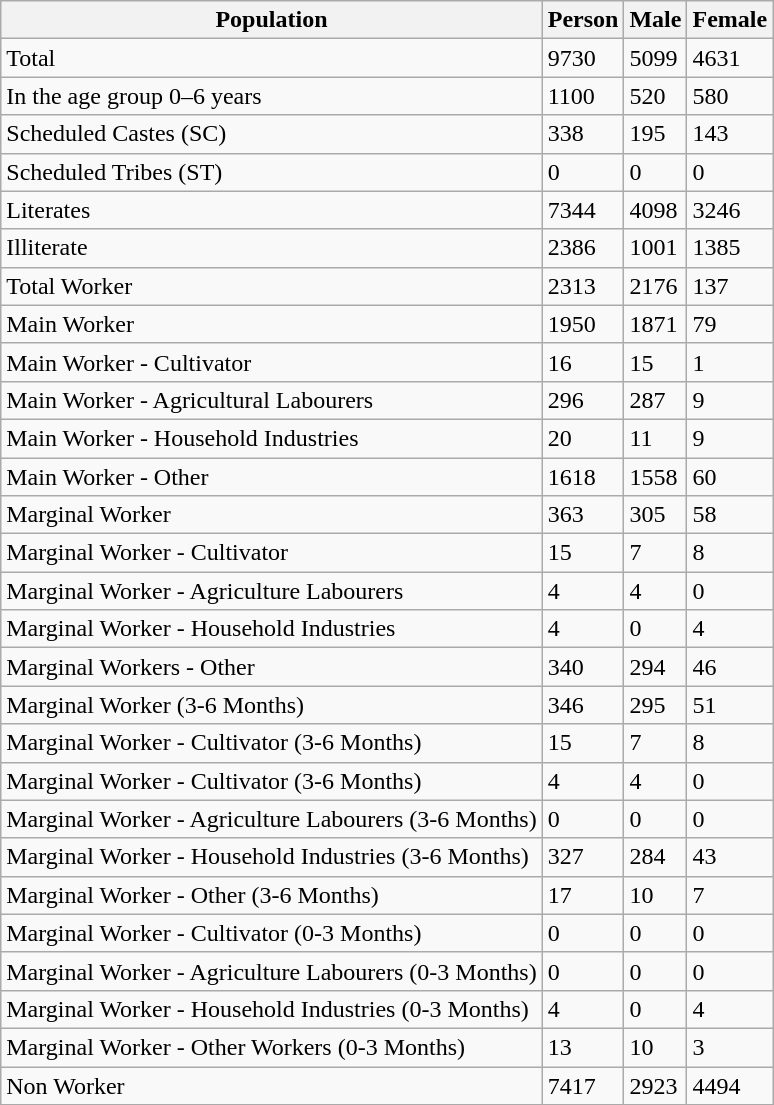<table class="wikitable">
<tr>
<th scope="col">Population</th>
<th scope="col">Person</th>
<th scope="col">Male</th>
<th scope="col">Female</th>
</tr>
<tr>
<td>Total</td>
<td>9730</td>
<td>5099</td>
<td>4631</td>
</tr>
<tr>
<td>In the age group 0–6 years</td>
<td>1100</td>
<td>520</td>
<td>580</td>
</tr>
<tr>
<td>Scheduled Castes (SC)</td>
<td>338</td>
<td>195</td>
<td>143</td>
</tr>
<tr>
<td>Scheduled Tribes (ST)</td>
<td>0</td>
<td>0</td>
<td>0</td>
</tr>
<tr>
<td>Literates</td>
<td>7344</td>
<td>4098</td>
<td>3246</td>
</tr>
<tr>
<td>Illiterate</td>
<td>2386</td>
<td>1001</td>
<td>1385</td>
</tr>
<tr>
<td>Total Worker</td>
<td>2313</td>
<td>2176</td>
<td>137</td>
</tr>
<tr>
<td>Main Worker</td>
<td>1950</td>
<td>1871</td>
<td>79</td>
</tr>
<tr>
<td>Main Worker - Cultivator</td>
<td>16</td>
<td>15</td>
<td>1</td>
</tr>
<tr>
<td>Main Worker - Agricultural Labourers</td>
<td>296</td>
<td>287</td>
<td>9</td>
</tr>
<tr>
<td>Main Worker - Household Industries</td>
<td>20</td>
<td>11</td>
<td>9</td>
</tr>
<tr>
<td>Main Worker - Other</td>
<td>1618</td>
<td>1558</td>
<td>60</td>
</tr>
<tr>
<td>Marginal Worker</td>
<td>363</td>
<td>305</td>
<td>58</td>
</tr>
<tr>
<td>Marginal Worker - Cultivator</td>
<td>15</td>
<td>7</td>
<td>8</td>
</tr>
<tr>
<td>Marginal Worker - Agriculture Labourers</td>
<td>4</td>
<td>4</td>
<td>0</td>
</tr>
<tr>
<td>Marginal Worker - Household Industries</td>
<td>4</td>
<td>0</td>
<td>4</td>
</tr>
<tr>
<td>Marginal Workers - Other</td>
<td>340</td>
<td>294</td>
<td>46</td>
</tr>
<tr>
<td>Marginal Worker (3-6 Months)</td>
<td>346</td>
<td>295</td>
<td>51</td>
</tr>
<tr>
<td>Marginal Worker - Cultivator (3-6 Months)</td>
<td>15</td>
<td>7</td>
<td>8</td>
</tr>
<tr>
<td>Marginal Worker - Cultivator (3-6 Months)</td>
<td>4</td>
<td>4</td>
<td>0</td>
</tr>
<tr>
<td>Marginal Worker - Agriculture Labourers (3-6 Months)</td>
<td>0</td>
<td>0</td>
<td>0</td>
</tr>
<tr>
<td>Marginal Worker - Household Industries (3-6 Months)</td>
<td>327</td>
<td>284</td>
<td>43</td>
</tr>
<tr>
<td>Marginal Worker - Other (3-6 Months)</td>
<td>17</td>
<td>10</td>
<td>7</td>
</tr>
<tr>
<td>Marginal Worker - Cultivator (0-3 Months)</td>
<td>0</td>
<td>0</td>
<td>0</td>
</tr>
<tr>
<td>Marginal Worker - Agriculture Labourers (0-3 Months)</td>
<td>0</td>
<td>0</td>
<td>0</td>
</tr>
<tr>
<td>Marginal Worker - Household Industries (0-3 Months)</td>
<td>4</td>
<td>0</td>
<td>4</td>
</tr>
<tr>
<td>Marginal Worker - Other Workers (0-3 Months)</td>
<td>13</td>
<td>10</td>
<td>3</td>
</tr>
<tr>
<td>Non Worker</td>
<td>7417</td>
<td>2923</td>
<td>4494</td>
</tr>
</table>
